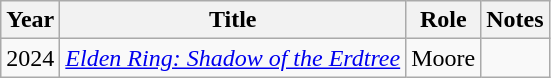<table class="wikitable">
<tr>
<th>Year</th>
<th>Title</th>
<th>Role</th>
<th>Notes</th>
</tr>
<tr>
<td>2024</td>
<td><em><a href='#'>Elden Ring: Shadow of the Erdtree</a></em></td>
<td>Moore</td>
<td></td>
</tr>
</table>
